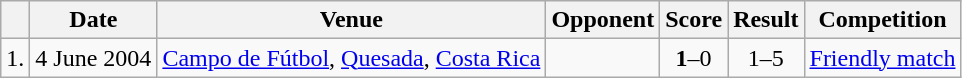<table class="wikitable">
<tr>
<th></th>
<th>Date</th>
<th>Venue</th>
<th>Opponent</th>
<th>Score</th>
<th>Result</th>
<th>Competition</th>
</tr>
<tr>
<td align="center">1.</td>
<td>4 June 2004</td>
<td><a href='#'>Campo de Fútbol</a>, <a href='#'>Quesada</a>, <a href='#'>Costa Rica</a></td>
<td></td>
<td align="center"><strong>1</strong>–0</td>
<td align="center">1–5</td>
<td><a href='#'>Friendly match</a></td>
</tr>
</table>
